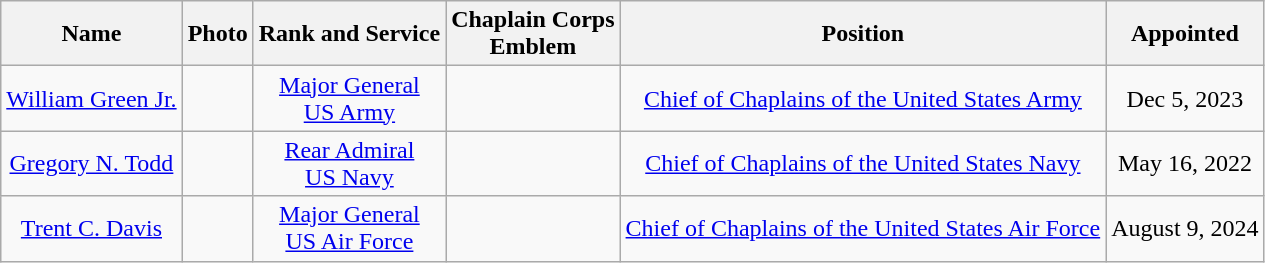<table class="wikitable" style="text-align:center;">
<tr>
<th>Name</th>
<th>Photo</th>
<th>Rank and Service</th>
<th>Chaplain Corps<br> Emblem</th>
<th>Position</th>
<th>Appointed</th>
</tr>
<tr>
<td><a href='#'>William Green Jr.</a></td>
<td></td>
<td><a href='#'>Major General</a><br> <a href='#'>US Army</a></td>
<td></td>
<td><a href='#'>Chief of Chaplains of the United States Army</a></td>
<td>Dec 5, 2023</td>
</tr>
<tr>
<td><a href='#'>Gregory N. Todd</a></td>
<td></td>
<td><a href='#'>Rear Admiral</a><br> <a href='#'>US Navy</a></td>
<td></td>
<td><a href='#'>Chief of Chaplains of the United States Navy</a></td>
<td>May 16, 2022</td>
</tr>
<tr>
<td><a href='#'>Trent C. Davis</a></td>
<td></td>
<td><a href='#'>Major General</a><br> <a href='#'>US Air Force</a></td>
<td></td>
<td><a href='#'>Chief of Chaplains of the United States Air Force</a></td>
<td>August 9, 2024</td>
</tr>
</table>
